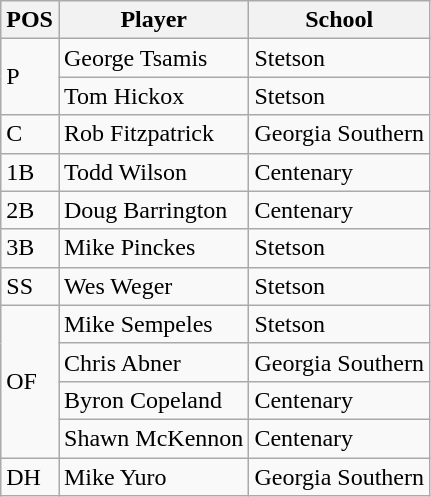<table class=wikitable>
<tr>
<th>POS</th>
<th>Player</th>
<th>School</th>
</tr>
<tr>
<td rowspan=2>P</td>
<td>George Tsamis</td>
<td>Stetson</td>
</tr>
<tr>
<td>Tom Hickox</td>
<td>Stetson</td>
</tr>
<tr>
<td>C</td>
<td>Rob Fitzpatrick</td>
<td>Georgia Southern</td>
</tr>
<tr>
<td>1B</td>
<td>Todd Wilson</td>
<td>Centenary</td>
</tr>
<tr>
<td>2B</td>
<td>Doug Barrington</td>
<td>Centenary</td>
</tr>
<tr>
<td>3B</td>
<td>Mike Pinckes</td>
<td>Stetson</td>
</tr>
<tr>
<td>SS</td>
<td>Wes Weger</td>
<td>Stetson</td>
</tr>
<tr>
<td rowspan=4>OF</td>
<td>Mike Sempeles</td>
<td>Stetson</td>
</tr>
<tr>
<td>Chris Abner</td>
<td>Georgia Southern</td>
</tr>
<tr>
<td>Byron Copeland</td>
<td>Centenary</td>
</tr>
<tr>
<td>Shawn McKennon</td>
<td>Centenary</td>
</tr>
<tr>
<td>DH</td>
<td>Mike Yuro</td>
<td>Georgia Southern</td>
</tr>
</table>
